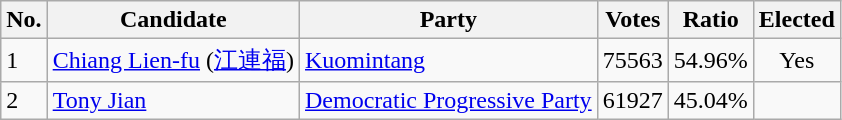<table class=wikitable>
<tr>
<th>No.</th>
<th>Candidate</th>
<th>Party</th>
<th>Votes</th>
<th>Ratio</th>
<th>Elected</th>
</tr>
<tr>
<td>1</td>
<td><a href='#'>Chiang Lien-fu</a>  (<a href='#'>江連福</a>)</td>
<td><a href='#'>Kuomintang</a></td>
<td>75563</td>
<td>54.96%</td>
<td style="text-align:center;">Yes</td>
</tr>
<tr>
<td>2</td>
<td><a href='#'>Tony Jian</a></td>
<td><a href='#'>Democratic Progressive Party</a></td>
<td>61927</td>
<td>45.04%</td>
<td></td>
</tr>
</table>
